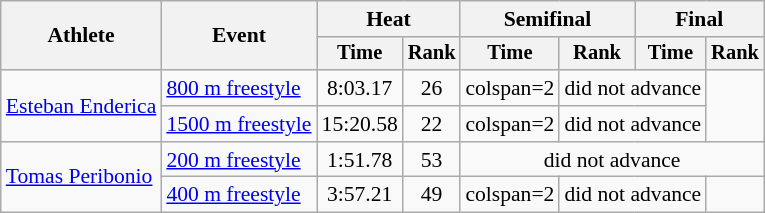<table class=wikitable style="font-size:90%">
<tr>
<th rowspan="2">Athlete</th>
<th rowspan="2">Event</th>
<th colspan="2">Heat</th>
<th colspan="2">Semifinal</th>
<th colspan="2">Final</th>
</tr>
<tr style="font-size:95%">
<th>Time</th>
<th>Rank</th>
<th>Time</th>
<th>Rank</th>
<th>Time</th>
<th>Rank</th>
</tr>
<tr align=center>
<td align=left rowspan=2><a href='#'>Esteban Enderica</a></td>
<td align=left><a href='#'>800 m freestyle</a></td>
<td>8:03.17</td>
<td>26</td>
<td>colspan=2 </td>
<td colspan=2>did not advance</td>
</tr>
<tr align=center>
<td align=left><a href='#'>1500 m freestyle</a></td>
<td>15:20.58</td>
<td>22</td>
<td>colspan=2 </td>
<td colspan=2>did not advance</td>
</tr>
<tr align=center>
<td align=left rowspan=2><a href='#'>Tomas Peribonio</a></td>
<td align=left><a href='#'>200 m freestyle</a></td>
<td>1:51.78</td>
<td>53</td>
<td colspan=4>did not advance</td>
</tr>
<tr align=center>
<td align=left><a href='#'>400 m freestyle</a></td>
<td>3:57.21</td>
<td>49</td>
<td>colspan=2 </td>
<td colspan=2>did not advance</td>
</tr>
</table>
